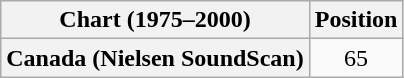<table class="wikitable plainrowheaders" style="text-align:center">
<tr>
<th scope="col">Chart (1975–2000)</th>
<th scope="col">Position</th>
</tr>
<tr>
<th scope="row">Canada (Nielsen SoundScan)</th>
<td>65</td>
</tr>
</table>
